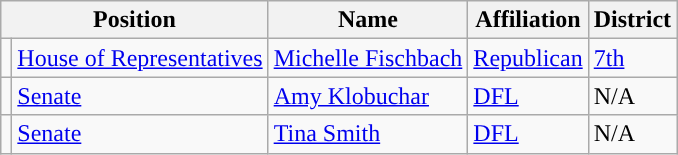<table class="wikitable">
<tr>
<th colspan="2">Position</th>
<th>Name</th>
<th>Affiliation</th>
<th>District</th>
</tr>
<tr>
<td style="background-color:"></td>
<td><a href='#'>House of Representatives</a></td>
<td><a href='#'>Michelle Fischbach</a></td>
<td><a href='#'>Republican</a></td>
<td><a href='#'>7th</a></td>
</tr>
<tr>
<td style="background-color:"></td>
<td><a href='#'>Senate</a></td>
<td><a href='#'>Amy Klobuchar</a></td>
<td><a href='#'>DFL</a></td>
<td>N/A</td>
</tr>
<tr>
<td style="background-color:"></td>
<td><a href='#'>Senate</a></td>
<td><a href='#'>Tina Smith</a></td>
<td><a href='#'>DFL</a></td>
<td>N/A</td>
</tr>
</table>
